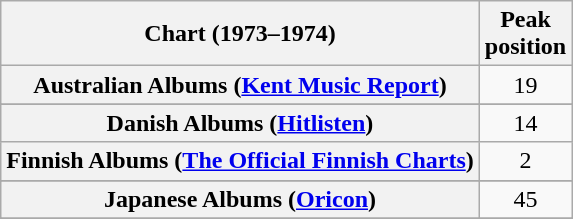<table class="wikitable sortable plainrowheaders">
<tr>
<th>Chart (1973–1974)</th>
<th>Peak<br>position</th>
</tr>
<tr>
<th scope="row">Australian Albums (<a href='#'>Kent Music Report</a>)</th>
<td align="center">19</td>
</tr>
<tr>
</tr>
<tr>
</tr>
<tr>
<th scope="row">Danish Albums (<a href='#'>Hitlisten</a>)</th>
<td align="center">14</td>
</tr>
<tr>
<th scope="row">Finnish Albums (<a href='#'>The Official Finnish Charts</a>)</th>
<td align="center">2</td>
</tr>
<tr>
</tr>
<tr>
<th scope="row">Japanese Albums (<a href='#'>Oricon</a>)</th>
<td align="center">45</td>
</tr>
<tr>
</tr>
<tr>
</tr>
<tr>
</tr>
</table>
